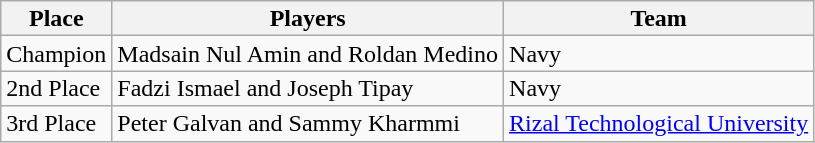<table class="wikitable" style="text-align:left; line-height:16px; width:auto;">
<tr>
<th>Place</th>
<th>Players</th>
<th>Team</th>
</tr>
<tr>
<td>Champion</td>
<td>Madsain Nul Amin and Roldan Medino</td>
<td>Navy</td>
</tr>
<tr>
<td>2nd Place</td>
<td>Fadzi Ismael and Joseph Tipay</td>
<td>Navy</td>
</tr>
<tr>
<td>3rd Place</td>
<td>Peter Galvan and Sammy Kharmmi</td>
<td><a href='#'>Rizal Technological University</a></td>
</tr>
</table>
